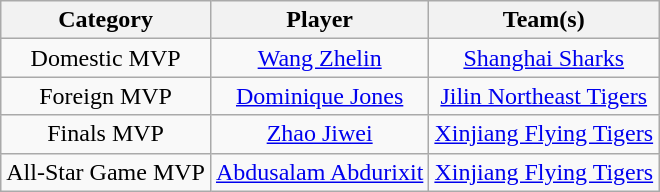<table class="wikitable" style="text-align:center">
<tr>
<th>Category</th>
<th>Player</th>
<th>Team(s)</th>
</tr>
<tr>
<td>Domestic MVP</td>
<td><a href='#'>Wang Zhelin</a></td>
<td><a href='#'>Shanghai Sharks</a></td>
</tr>
<tr>
<td>Foreign MVP</td>
<td><a href='#'>Dominique Jones</a></td>
<td><a href='#'>Jilin Northeast Tigers</a></td>
</tr>
<tr>
<td>Finals MVP</td>
<td><a href='#'>Zhao Jiwei</a></td>
<td><a href='#'>Xinjiang Flying Tigers</a></td>
</tr>
<tr>
<td>All-Star Game MVP</td>
<td><a href='#'>Abdusalam Abdurixit</a></td>
<td><a href='#'>Xinjiang Flying Tigers</a></td>
</tr>
</table>
